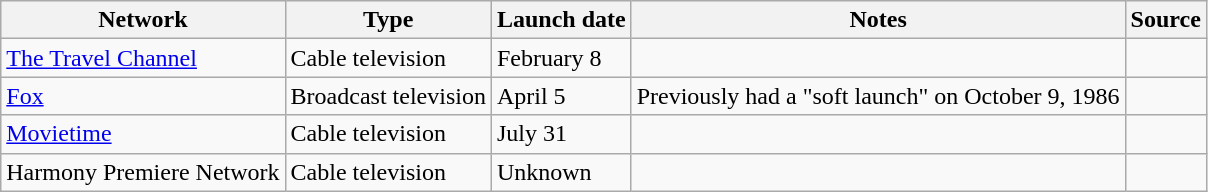<table class="wikitable sortable">
<tr>
<th>Network</th>
<th>Type</th>
<th>Launch date</th>
<th>Notes</th>
<th>Source</th>
</tr>
<tr>
<td><a href='#'>The Travel Channel</a></td>
<td>Cable television</td>
<td>February 8</td>
<td></td>
<td></td>
</tr>
<tr>
<td><a href='#'>Fox</a></td>
<td>Broadcast television</td>
<td>April 5</td>
<td>Previously had a "soft launch" on October 9, 1986</td>
<td></td>
</tr>
<tr>
<td><a href='#'>Movietime</a></td>
<td>Cable television</td>
<td>July 31</td>
<td></td>
<td></td>
</tr>
<tr>
<td>Harmony Premiere Network</td>
<td>Cable television</td>
<td>Unknown</td>
<td></td>
<td></td>
</tr>
</table>
